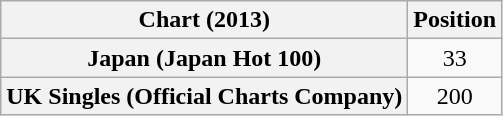<table class="wikitable sortable plainrowheaders" style="text-align:center">
<tr>
<th>Chart (2013)</th>
<th>Position</th>
</tr>
<tr>
<th scope="row">Japan (Japan Hot 100)</th>
<td>33</td>
</tr>
<tr>
<th scope="row">UK Singles (Official Charts Company)</th>
<td>200</td>
</tr>
</table>
